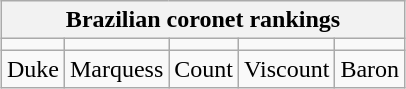<table class="wikitable" style="margin:1em auto;">
<tr>
<th colspan=5>Brazilian coronet rankings</th>
</tr>
<tr>
<td align=center></td>
<td align=center></td>
<td align=center></td>
<td align=center></td>
<td align=center></td>
</tr>
<tr>
<td align=center>Duke</td>
<td align=center>Marquess</td>
<td align=center>Count</td>
<td align=center>Viscount</td>
<td align=center>Baron</td>
</tr>
</table>
